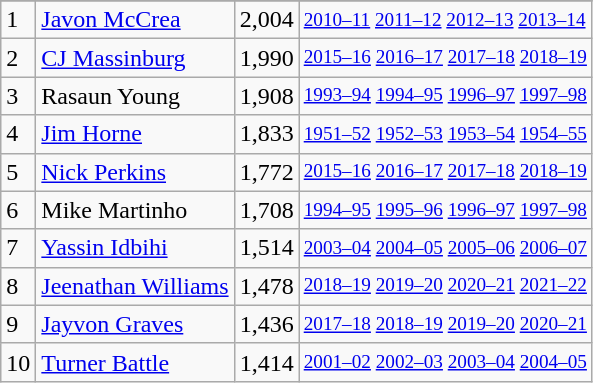<table class="wikitable">
<tr>
</tr>
<tr>
<td>1</td>
<td><a href='#'>Javon McCrea</a></td>
<td>2,004</td>
<td style="font-size:80%;"><a href='#'>2010–11</a> <a href='#'>2011–12</a> <a href='#'>2012–13</a> <a href='#'>2013–14</a></td>
</tr>
<tr>
<td>2</td>
<td><a href='#'>CJ Massinburg</a></td>
<td>1,990</td>
<td style="font-size:80%;"><a href='#'>2015–16</a> <a href='#'>2016–17</a> <a href='#'>2017–18</a> <a href='#'>2018–19</a></td>
</tr>
<tr>
<td>3</td>
<td>Rasaun Young</td>
<td>1,908</td>
<td style="font-size:80%;"><a href='#'>1993–94</a> <a href='#'>1994–95</a> <a href='#'>1996–97</a> <a href='#'>1997–98</a></td>
</tr>
<tr>
<td>4</td>
<td><a href='#'>Jim Horne</a></td>
<td>1,833</td>
<td style="font-size:80%;"><a href='#'>1951–52</a> <a href='#'>1952–53</a> <a href='#'>1953–54</a> <a href='#'>1954–55</a></td>
</tr>
<tr>
<td>5</td>
<td><a href='#'>Nick Perkins</a></td>
<td>1,772</td>
<td style="font-size:80%;"><a href='#'>2015–16</a> <a href='#'>2016–17</a> <a href='#'>2017–18</a> <a href='#'>2018–19</a></td>
</tr>
<tr>
<td>6</td>
<td>Mike Martinho</td>
<td>1,708</td>
<td style="font-size:80%;"><a href='#'>1994–95</a> <a href='#'>1995–96</a> <a href='#'>1996–97</a> <a href='#'>1997–98</a></td>
</tr>
<tr>
<td>7</td>
<td><a href='#'>Yassin Idbihi</a></td>
<td>1,514</td>
<td style="font-size:80%;"><a href='#'>2003–04</a> <a href='#'>2004–05</a> <a href='#'>2005–06</a> <a href='#'>2006–07</a></td>
</tr>
<tr>
<td>8</td>
<td><a href='#'>Jeenathan Williams</a></td>
<td>1,478</td>
<td style="font-size:80%;"><a href='#'>2018–19</a> <a href='#'>2019–20</a> <a href='#'>2020–21</a> <a href='#'>2021–22</a></td>
</tr>
<tr>
<td>9</td>
<td><a href='#'>Jayvon Graves</a></td>
<td>1,436</td>
<td style="font-size:80%;"><a href='#'>2017–18</a> <a href='#'>2018–19</a> <a href='#'>2019–20</a> <a href='#'>2020–21</a></td>
</tr>
<tr>
<td>10</td>
<td><a href='#'>Turner Battle</a></td>
<td>1,414</td>
<td style="font-size:80%;"><a href='#'>2001–02</a> <a href='#'>2002–03</a> <a href='#'>2003–04</a> <a href='#'>2004–05</a></td>
</tr>
</table>
